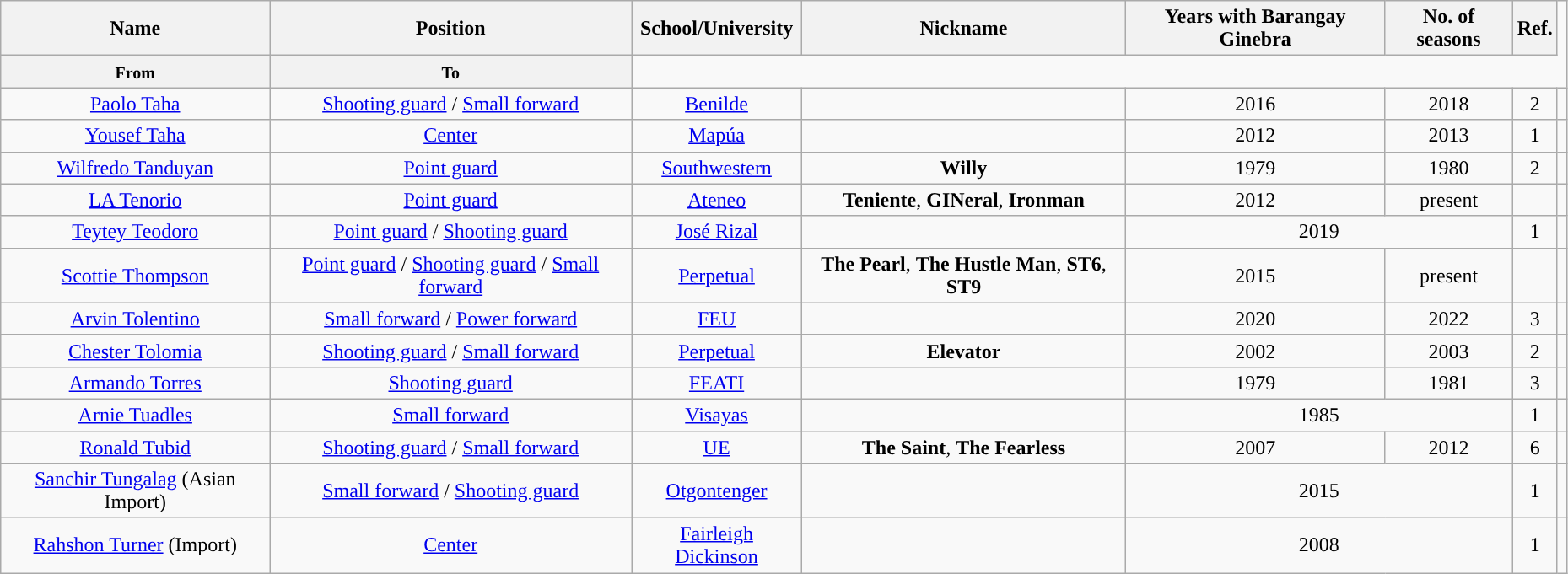<table class="wikitable sortable" style="text-align:center" width="98%">
<tr>
<th>Name</th>
<th>Position</th>
<th>School/University</th>
<th>Nickname</th>
<th>Years with Barangay Ginebra</th>
<th>No. of seasons</th>
<th>Ref.</th>
</tr>
<tr>
<th><small>From</small></th>
<th><small>To</small></th>
</tr>
<tr>
<td><a href='#'>Paolo Taha</a></td>
<td><a href='#'>Shooting guard</a> / <a href='#'>Small forward</a></td>
<td><a href='#'>Benilde</a></td>
<td></td>
<td>2016</td>
<td>2018</td>
<td>2</td>
<td></td>
</tr>
<tr>
<td><a href='#'>Yousef Taha</a></td>
<td><a href='#'>Center</a></td>
<td><a href='#'>Mapúa</a></td>
<td></td>
<td>2012</td>
<td>2013</td>
<td>1</td>
<td></td>
</tr>
<tr>
<td><a href='#'>Wilfredo Tanduyan</a></td>
<td><a href='#'>Point guard</a></td>
<td><a href='#'>Southwestern</a></td>
<td><strong>Willy</strong></td>
<td>1979</td>
<td>1980</td>
<td>2</td>
<td></td>
</tr>
<tr>
<td><a href='#'>LA Tenorio</a></td>
<td><a href='#'>Point guard</a></td>
<td><a href='#'>Ateneo</a></td>
<td><strong>Teniente</strong>, <strong>GINeral</strong>, <strong>Ironman</strong></td>
<td>2012</td>
<td>present</td>
<td></td>
<td></td>
</tr>
<tr>
<td><a href='#'>Teytey Teodoro</a></td>
<td><a href='#'>Point guard</a> / <a href='#'>Shooting guard</a></td>
<td><a href='#'>José Rizal</a></td>
<td></td>
<td colspan="2">2019</td>
<td>1</td>
<td></td>
</tr>
<tr>
<td><a href='#'>Scottie Thompson</a></td>
<td><a href='#'>Point guard</a> / <a href='#'>Shooting guard</a> / <a href='#'>Small forward</a></td>
<td><a href='#'>Perpetual</a></td>
<td><strong>The Pearl</strong>, <strong>The Hustle Man</strong>, <strong>ST6</strong>, <strong>ST9</strong></td>
<td>2015</td>
<td>present</td>
<td></td>
<td></td>
</tr>
<tr>
<td><a href='#'>Arvin Tolentino</a></td>
<td><a href='#'>Small forward</a> / <a href='#'>Power forward</a></td>
<td><a href='#'>FEU</a></td>
<td></td>
<td>2020</td>
<td>2022</td>
<td>3</td>
<td></td>
</tr>
<tr>
<td><a href='#'>Chester Tolomia</a></td>
<td><a href='#'>Shooting guard</a> / <a href='#'>Small forward</a></td>
<td><a href='#'>Perpetual</a></td>
<td><strong>Elevator</strong></td>
<td>2002</td>
<td>2003</td>
<td>2</td>
<td></td>
</tr>
<tr>
<td><a href='#'>Armando Torres</a></td>
<td><a href='#'>Shooting guard</a></td>
<td><a href='#'>FEATI</a></td>
<td></td>
<td>1979</td>
<td>1981</td>
<td>3</td>
<td></td>
</tr>
<tr>
<td><a href='#'>Arnie Tuadles</a></td>
<td><a href='#'>Small forward</a></td>
<td><a href='#'>Visayas</a></td>
<td></td>
<td colspan="2">1985</td>
<td>1</td>
<td></td>
</tr>
<tr>
<td><a href='#'>Ronald Tubid</a></td>
<td><a href='#'>Shooting guard</a> / <a href='#'>Small forward</a></td>
<td><a href='#'>UE</a></td>
<td><strong>The Saint</strong>, <strong>The Fearless</strong></td>
<td>2007</td>
<td>2012</td>
<td>6</td>
<td></td>
</tr>
<tr>
<td><a href='#'>Sanchir Tungalag</a> (Asian Import)</td>
<td><a href='#'>Small forward</a> / <a href='#'>Shooting guard</a></td>
<td><a href='#'>Otgontenger</a></td>
<td></td>
<td colspan="2">2015</td>
<td>1</td>
<td></td>
</tr>
<tr>
<td><a href='#'>Rahshon Turner</a> (Import)</td>
<td><a href='#'>Center</a></td>
<td><a href='#'>Fairleigh Dickinson</a></td>
<td></td>
<td colspan="2">2008</td>
<td>1</td>
<td></td>
</tr>
</table>
